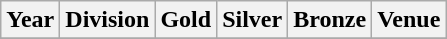<table class="wikitable sortable" style="text-align: left;">
<tr>
<th>Year</th>
<th>Division</th>
<th> Gold</th>
<th> Silver</th>
<th> Bronze</th>
<th>Venue</th>
</tr>
<tr>
</tr>
</table>
